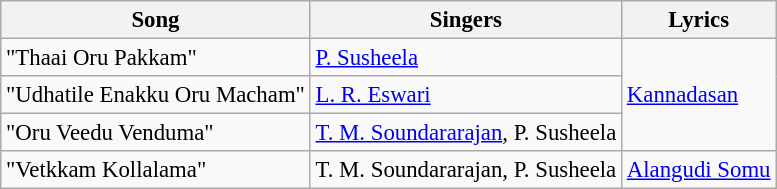<table class="wikitable" style="font-size:95%;">
<tr>
<th>Song</th>
<th>Singers</th>
<th>Lyrics</th>
</tr>
<tr>
<td>"Thaai Oru Pakkam"</td>
<td><a href='#'>P. Susheela</a></td>
<td rowspan=3><a href='#'>Kannadasan</a></td>
</tr>
<tr>
<td>"Udhatile Enakku Oru Macham"</td>
<td><a href='#'>L. R. Eswari</a></td>
</tr>
<tr>
<td>"Oru Veedu Venduma"</td>
<td><a href='#'>T. M. Soundararajan</a>, P. Susheela</td>
</tr>
<tr>
<td>"Vetkkam Kollalama"</td>
<td>T. M. Soundararajan, P. Susheela</td>
<td><a href='#'>Alangudi Somu</a></td>
</tr>
</table>
